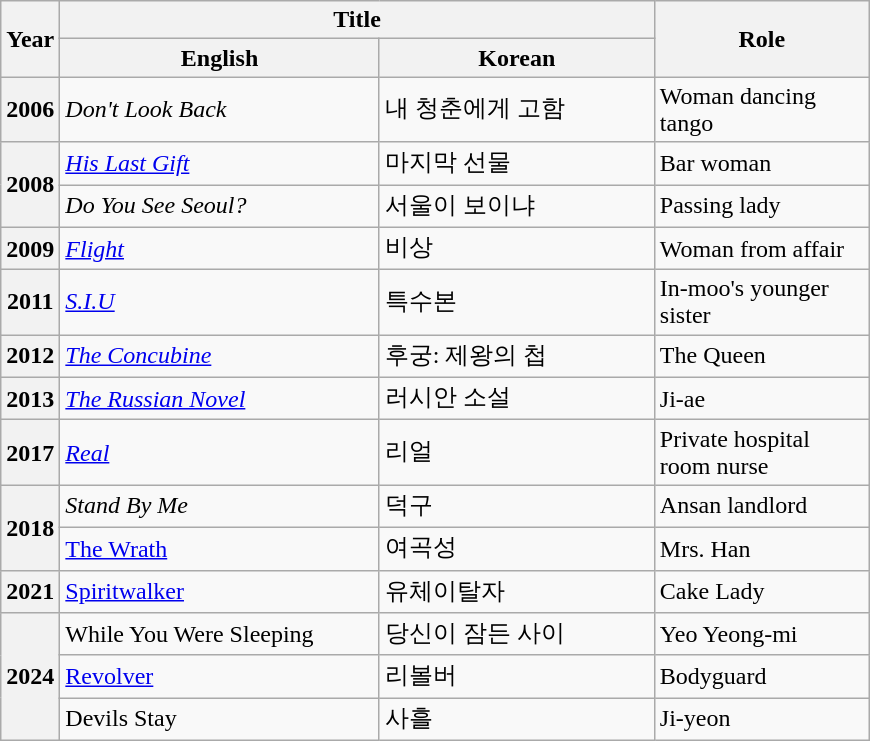<table class="wikitable sortable plainrowheaders">
<tr>
<th scope="col" rowspan="2">Year</th>
<th scope="col" colspan="2">Title</th>
<th scope="col" rowspan="2" style="width:8.5em;">Role</th>
</tr>
<tr>
<th scope="col" style="width:12.85em;">English</th>
<th scope="col" style="width:11em;">Korean</th>
</tr>
<tr>
<th scope="row">2006</th>
<td><em>Don't Look Back</em></td>
<td>내 청춘에게 고함</td>
<td>Woman dancing tango</td>
</tr>
<tr>
<th scope="row" rowspan=2>2008</th>
<td><em><a href='#'>His Last Gift</a></em></td>
<td>마지막 선물</td>
<td>Bar woman</td>
</tr>
<tr>
<td><em>Do You See Seoul?</em></td>
<td>서울이 보이냐</td>
<td>Passing lady</td>
</tr>
<tr>
<th scope="row">2009</th>
<td><em><a href='#'>Flight</a></em></td>
<td>비상</td>
<td>Woman from affair</td>
</tr>
<tr>
<th scope="row">2011</th>
<td><em><a href='#'>S.I.U</a></em></td>
<td>특수본</td>
<td>In-moo's younger sister </td>
</tr>
<tr>
<th scope="row">2012</th>
<td><em><a href='#'>The Concubine</a></em></td>
<td>후궁: 제왕의 첩</td>
<td>The Queen</td>
</tr>
<tr>
<th scope="row">2013</th>
<td><em><a href='#'>The Russian Novel</a></em></td>
<td>러시안 소설</td>
<td>Ji-ae</td>
</tr>
<tr>
<th scope="row">2017</th>
<td><em><a href='#'>Real</a></em></td>
<td>리얼</td>
<td>Private hospital room nurse</td>
</tr>
<tr>
<th scope="row" rowspan=2>2018</th>
<td><em>Stand By Me</td>
<td>덕구</td>
<td>Ansan landlord</td>
</tr>
<tr>
<td></em><a href='#'>The Wrath</a><em></td>
<td>여곡성</td>
<td>Mrs. Han</td>
</tr>
<tr>
<th scope="row">2021</th>
<td></em><a href='#'>Spiritwalker</a><em></td>
<td>유체이탈자</td>
<td>Cake Lady</td>
</tr>
<tr>
<th scope="row" rowspan="3">2024</th>
<td></em>While You Were Sleeping<em></td>
<td>당신이 잠든 사이</td>
<td>Yeo Yeong-mi</td>
</tr>
<tr>
<td></em><a href='#'>Revolver</a><em></td>
<td>리볼버</td>
<td>Bodyguard</td>
</tr>
<tr>
<td></em>Devils Stay<em></td>
<td>사흘</td>
<td>Ji-yeon</td>
</tr>
</table>
